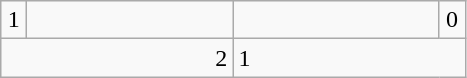<table class=wikitable>
<tr>
<td align=center width=10>1</td>
<td align="center" width="130"></td>
<td align="center" width="130" !></td>
<td align="center" width="10">0</td>
</tr>
<tr>
<td colspan=2 align=right>2</td>
<td colspan="2">1</td>
</tr>
</table>
